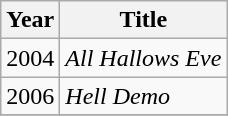<table class ="wikitable">
<tr>
<th>Year</th>
<th>Title</th>
</tr>
<tr>
<td>2004</td>
<td><em>All Hallows Eve</em></td>
</tr>
<tr>
<td>2006</td>
<td><em>Hell Demo</em></td>
</tr>
<tr>
</tr>
</table>
